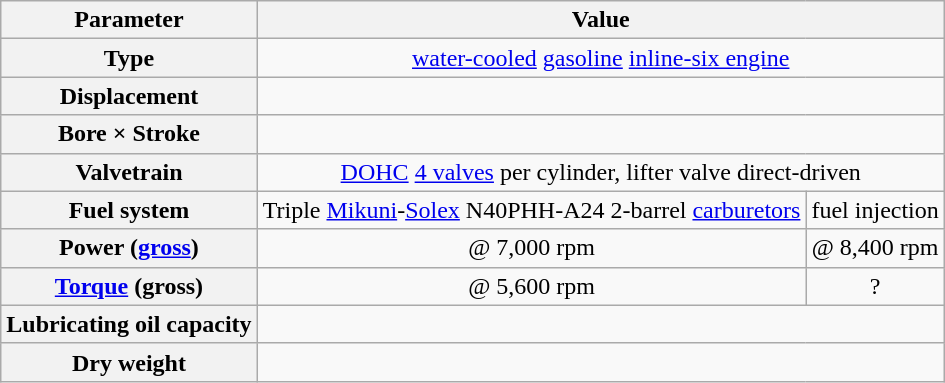<table class=wikitable style="font-size:100%;text-align:center;">
<tr>
<th>Parameter</th>
<th colspan=2>Value</th>
</tr>
<tr>
<th>Type</th>
<td colspan=2><a href='#'>water-cooled</a> <a href='#'>gasoline</a> <a href='#'>inline-six engine</a></td>
</tr>
<tr>
<th>Displacement</th>
<td colspan=2></td>
</tr>
<tr>
<th>Bore × Stroke</th>
<td colspan=2></td>
</tr>
<tr>
<th>Valvetrain</th>
<td colspan=2><a href='#'>DOHC</a> <a href='#'>4 valves</a> per cylinder, lifter valve direct-driven</td>
</tr>
<tr>
<th>Fuel system</th>
<td>Triple <a href='#'>Mikuni</a>-<a href='#'>Solex</a> N40PHH-A24 2-barrel <a href='#'>carburetors</a></td>
<td>fuel injection</td>
</tr>
<tr>
<th>Power (<a href='#'>gross</a>)</th>
<td> @ 7,000 rpm</td>
<td> @ 8,400 rpm</td>
</tr>
<tr>
<th><a href='#'>Torque</a> (gross)</th>
<td> @ 5,600 rpm</td>
<td>?</td>
</tr>
<tr>
<th>Lubricating oil capacity</th>
<td colspan=2></td>
</tr>
<tr>
<th>Dry weight</th>
<td colspan=2></td>
</tr>
</table>
